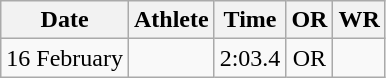<table class="wikitable" style="text-align:center">
<tr>
<th>Date</th>
<th>Athlete</th>
<th>Time</th>
<th>OR</th>
<th>WR</th>
</tr>
<tr>
<td>16 February</td>
<td></td>
<td>2:03.4</td>
<td>OR</td>
<td></td>
</tr>
</table>
